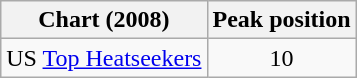<table class="wikitable">
<tr>
<th>Chart (2008)</th>
<th>Peak position</th>
</tr>
<tr>
<td>US <a href='#'>Top Heatseekers</a></td>
<td align="center">10</td>
</tr>
</table>
